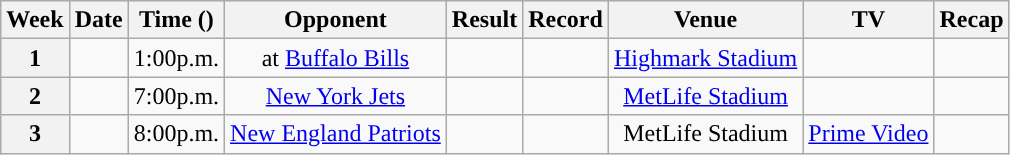<table class="wikitable" style="text-align:center">
<tr>
<th>Week</th>
<th>Date</th>
<th>Time (<a href='#'></a>)</th>
<th>Opponent</th>
<th>Result</th>
<th>Record</th>
<th>Venue</th>
<th>TV</th>
<th>Recap</th>
</tr>
<tr>
<th>1</th>
<td></td>
<td>1:00p.m.</td>
<td>at <a href='#'>Buffalo Bills</a></td>
<td></td>
<td></td>
<td><a href='#'>Highmark Stadium</a></td>
<td></td>
<td></td>
</tr>
<tr>
<th>2</th>
<td></td>
<td>7:00p.m.</td>
<td><a href='#'>New York Jets</a></td>
<td></td>
<td></td>
<td><a href='#'>MetLife Stadium</a></td>
<td></td>
<td></td>
</tr>
<tr>
<th>3</th>
<td></td>
<td>8:00p.m.</td>
<td><a href='#'>New England Patriots</a></td>
<td></td>
<td></td>
<td>MetLife Stadium</td>
<td><a href='#'>Prime Video</a></td>
<td></td>
</tr>
</table>
